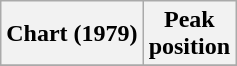<table class="wikitable sortable plainrowheaders" style="text-align:center">
<tr>
<th scope="col">Chart (1979)</th>
<th scope="col">Peak<br> position</th>
</tr>
<tr>
</tr>
</table>
